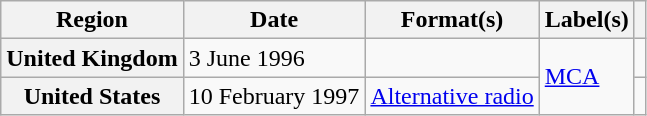<table class="wikitable plainrowheaders">
<tr>
<th scope="col">Region</th>
<th scope="col">Date</th>
<th scope="col">Format(s)</th>
<th scope="col">Label(s)</th>
<th scope="col"></th>
</tr>
<tr>
<th scope="row">United Kingdom</th>
<td>3 June 1996</td>
<td></td>
<td rowspan="2"><a href='#'>MCA</a></td>
<td></td>
</tr>
<tr>
<th scope="row">United States</th>
<td>10 February 1997</td>
<td><a href='#'>Alternative radio</a></td>
<td></td>
</tr>
</table>
